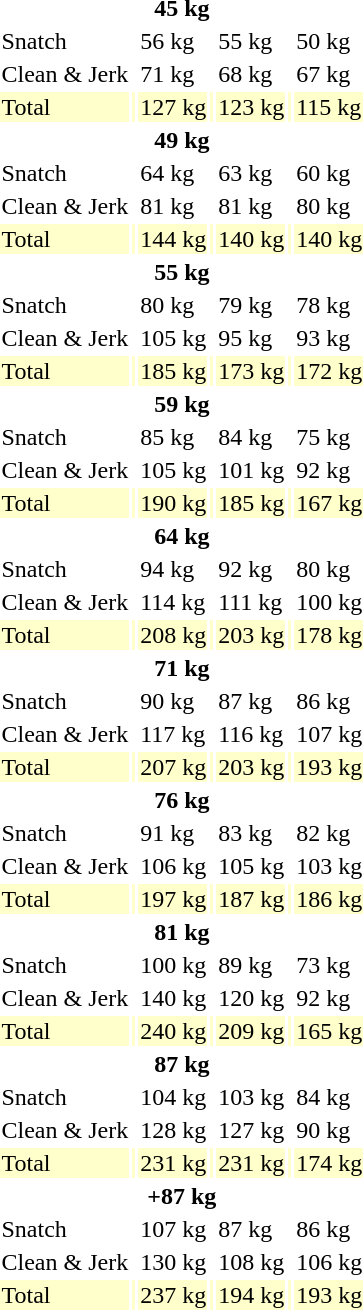<table>
<tr>
<th colspan=7>45 kg</th>
</tr>
<tr>
<td>Snatch</td>
<td></td>
<td>56 kg</td>
<td></td>
<td>55 kg</td>
<td></td>
<td>50 kg</td>
</tr>
<tr>
<td>Clean & Jerk</td>
<td></td>
<td>71 kg</td>
<td></td>
<td>68 kg</td>
<td></td>
<td>67 kg</td>
</tr>
<tr bgcolor=ffffcc>
<td>Total</td>
<td></td>
<td>127 kg</td>
<td></td>
<td>123 kg</td>
<td></td>
<td>115 kg</td>
</tr>
<tr>
<th colspan=7>49 kg</th>
</tr>
<tr>
<td>Snatch</td>
<td></td>
<td>64 kg</td>
<td></td>
<td>63 kg</td>
<td></td>
<td>60 kg</td>
</tr>
<tr>
<td>Clean & Jerk</td>
<td></td>
<td>81 kg</td>
<td></td>
<td>81 kg</td>
<td></td>
<td>80 kg</td>
</tr>
<tr bgcolor=ffffcc>
<td>Total</td>
<td></td>
<td>144 kg</td>
<td></td>
<td>140 kg</td>
<td></td>
<td>140 kg</td>
</tr>
<tr>
<th colspan=7>55 kg</th>
</tr>
<tr>
<td>Snatch</td>
<td></td>
<td>80 kg</td>
<td></td>
<td>79 kg</td>
<td></td>
<td>78 kg</td>
</tr>
<tr>
<td>Clean & Jerk</td>
<td></td>
<td>105 kg</td>
<td></td>
<td>95 kg</td>
<td></td>
<td>93 kg</td>
</tr>
<tr bgcolor=ffffcc>
<td>Total</td>
<td></td>
<td>185 kg</td>
<td></td>
<td>173 kg</td>
<td></td>
<td>172 kg</td>
</tr>
<tr>
<th colspan=7>59 kg</th>
</tr>
<tr>
<td>Snatch</td>
<td></td>
<td>85 kg</td>
<td></td>
<td>84 kg</td>
<td></td>
<td>75 kg</td>
</tr>
<tr>
<td>Clean & Jerk</td>
<td></td>
<td>105 kg</td>
<td></td>
<td>101 kg</td>
<td></td>
<td>92 kg</td>
</tr>
<tr bgcolor=ffffcc>
<td>Total</td>
<td></td>
<td>190 kg</td>
<td></td>
<td>185 kg</td>
<td></td>
<td>167 kg</td>
</tr>
<tr>
<th colspan=7>64 kg</th>
</tr>
<tr>
<td>Snatch</td>
<td></td>
<td>94 kg</td>
<td></td>
<td>92 kg</td>
<td></td>
<td>80 kg</td>
</tr>
<tr>
<td>Clean & Jerk</td>
<td></td>
<td>114 kg</td>
<td></td>
<td>111 kg</td>
<td></td>
<td>100 kg</td>
</tr>
<tr bgcolor=ffffcc>
<td>Total</td>
<td></td>
<td>208 kg</td>
<td></td>
<td>203 kg</td>
<td></td>
<td>178 kg</td>
</tr>
<tr>
<th colspan=7>71 kg</th>
</tr>
<tr>
<td>Snatch</td>
<td></td>
<td>90 kg</td>
<td></td>
<td>87 kg</td>
<td></td>
<td>86 kg</td>
</tr>
<tr>
<td>Clean & Jerk</td>
<td></td>
<td>117 kg</td>
<td></td>
<td>116 kg</td>
<td></td>
<td>107 kg</td>
</tr>
<tr bgcolor=ffffcc>
<td>Total</td>
<td></td>
<td>207 kg</td>
<td></td>
<td>203 kg</td>
<td></td>
<td>193 kg</td>
</tr>
<tr>
<th colspan=7>76 kg</th>
</tr>
<tr>
<td>Snatch</td>
<td></td>
<td>91 kg</td>
<td></td>
<td>83 kg</td>
<td></td>
<td>82 kg</td>
</tr>
<tr>
<td>Clean & Jerk</td>
<td></td>
<td>106 kg</td>
<td></td>
<td>105 kg</td>
<td></td>
<td>103 kg</td>
</tr>
<tr bgcolor=ffffcc>
<td>Total</td>
<td></td>
<td>197 kg</td>
<td></td>
<td>187 kg</td>
<td></td>
<td>186 kg</td>
</tr>
<tr>
<th colspan=7>81 kg</th>
</tr>
<tr>
<td>Snatch</td>
<td></td>
<td>100 kg</td>
<td></td>
<td>89 kg</td>
<td></td>
<td>73 kg</td>
</tr>
<tr>
<td>Clean & Jerk</td>
<td></td>
<td>140 kg</td>
<td></td>
<td>120 kg</td>
<td></td>
<td>92 kg</td>
</tr>
<tr bgcolor=ffffcc>
<td>Total</td>
<td></td>
<td>240 kg</td>
<td></td>
<td>209 kg</td>
<td></td>
<td>165 kg</td>
</tr>
<tr>
<th colspan=7>87 kg</th>
</tr>
<tr>
<td>Snatch</td>
<td></td>
<td>104 kg</td>
<td></td>
<td>103 kg</td>
<td></td>
<td>84 kg</td>
</tr>
<tr>
<td>Clean & Jerk</td>
<td></td>
<td>128 kg</td>
<td></td>
<td>127 kg</td>
<td></td>
<td>90 kg</td>
</tr>
<tr bgcolor=ffffcc>
<td>Total</td>
<td></td>
<td>231 kg</td>
<td></td>
<td>231 kg</td>
<td></td>
<td>174 kg</td>
</tr>
<tr>
<th colspan=7>+87 kg</th>
</tr>
<tr>
<td>Snatch</td>
<td></td>
<td>107 kg</td>
<td></td>
<td>87 kg</td>
<td></td>
<td>86 kg</td>
</tr>
<tr>
<td>Clean & Jerk</td>
<td></td>
<td>130 kg</td>
<td></td>
<td>108 kg</td>
<td></td>
<td>106 kg</td>
</tr>
<tr bgcolor=ffffcc>
<td>Total</td>
<td></td>
<td>237 kg</td>
<td></td>
<td>194 kg</td>
<td></td>
<td>193 kg</td>
</tr>
</table>
